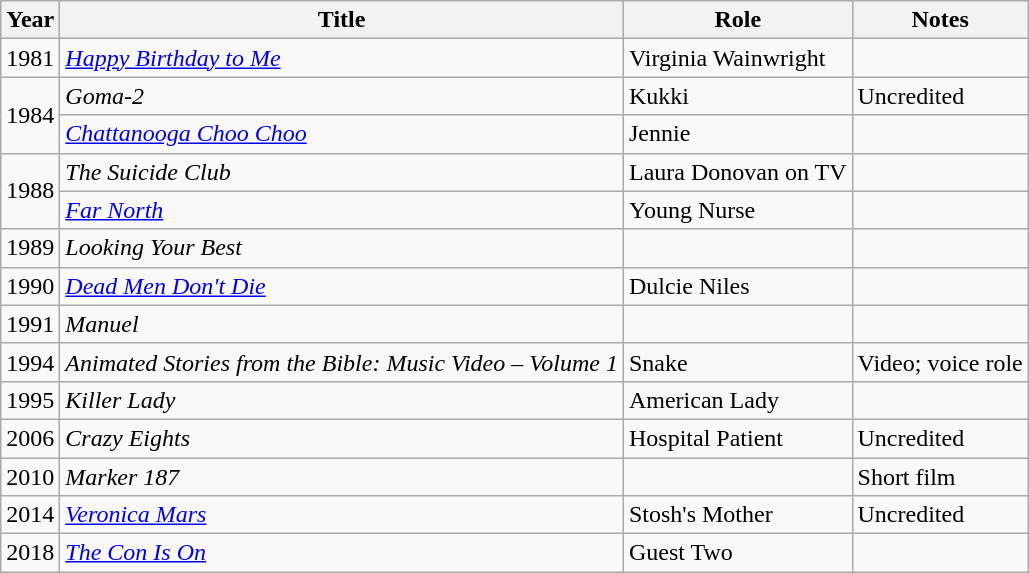<table class="wikitable sortable">
<tr>
<th scope="col">Year</th>
<th scope="col">Title</th>
<th scope="col">Role</th>
<th scope="col" class="unsortable">Notes</th>
</tr>
<tr>
<td>1981</td>
<td><em><a href='#'>Happy Birthday to Me</a></em></td>
<td>Virginia Wainwright</td>
<td></td>
</tr>
<tr>
<td rowspan=2>1984</td>
<td><em>Goma-2</em></td>
<td>Kukki</td>
<td>Uncredited</td>
</tr>
<tr>
<td><em><a href='#'>Chattanooga Choo Choo</a></em></td>
<td>Jennie</td>
<td></td>
</tr>
<tr>
<td rowspan=2>1988</td>
<td data-sort-value="Suicide Club, The"><em>The Suicide Club</em></td>
<td>Laura Donovan on TV</td>
<td></td>
</tr>
<tr>
<td><em><a href='#'>Far North</a></em></td>
<td>Young Nurse</td>
<td></td>
</tr>
<tr>
<td>1989</td>
<td><em>Looking Your Best</em></td>
<td></td>
<td></td>
</tr>
<tr>
<td>1990</td>
<td><em><a href='#'>Dead Men Don't Die</a></em></td>
<td>Dulcie Niles</td>
<td></td>
</tr>
<tr>
<td>1991</td>
<td><em>Manuel</em></td>
<td></td>
<td></td>
</tr>
<tr>
<td>1994</td>
<td><em>Animated Stories from the Bible: Music Video – Volume 1</em></td>
<td>Snake</td>
<td>Video; voice role</td>
</tr>
<tr>
<td>1995</td>
<td><em>Killer Lady</em></td>
<td>American Lady</td>
<td></td>
</tr>
<tr>
<td>2006</td>
<td><em>Crazy Eights</em></td>
<td>Hospital Patient</td>
<td>Uncredited</td>
</tr>
<tr>
<td>2010</td>
<td><em>Marker 187</em></td>
<td></td>
<td>Short film</td>
</tr>
<tr>
<td>2014</td>
<td><em><a href='#'>Veronica Mars</a></em></td>
<td>Stosh's Mother</td>
<td>Uncredited</td>
</tr>
<tr>
<td>2018</td>
<td data-sort-value="Con Is On, The"><em><a href='#'>The Con Is On</a></em></td>
<td>Guest Two</td>
<td></td>
</tr>
</table>
